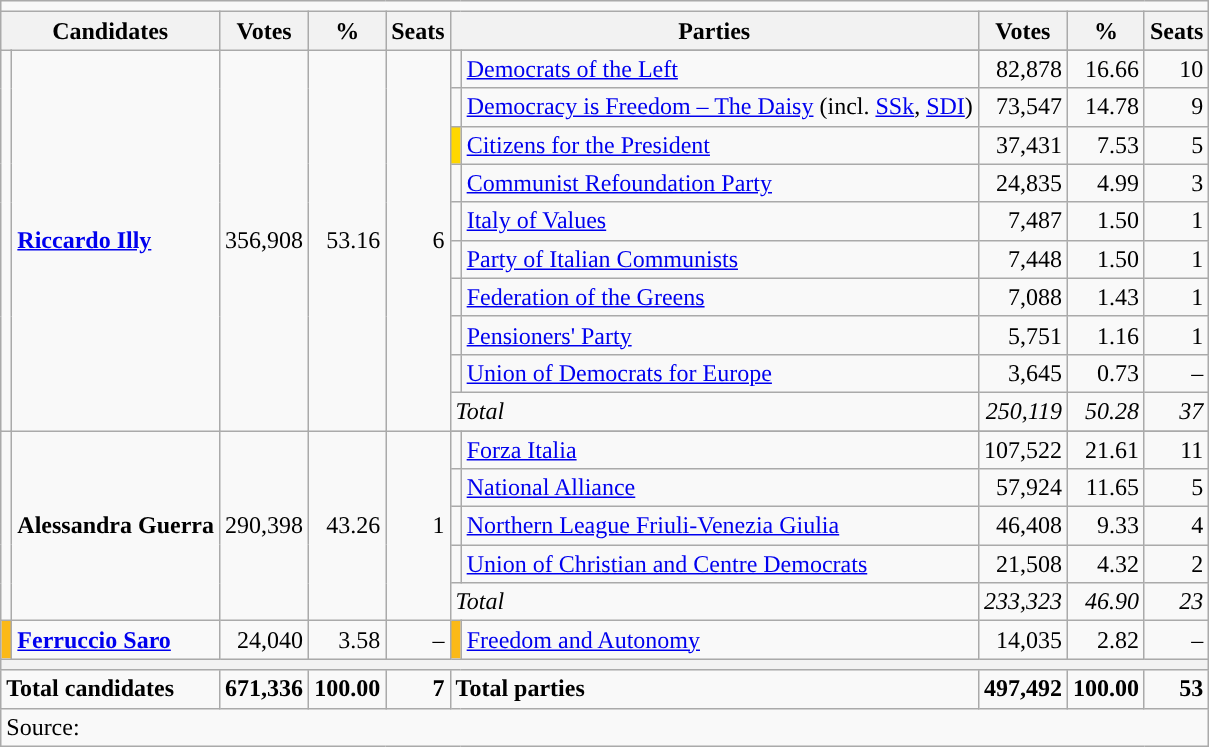<table class="wikitable">
<tr>
<td colspan=10></td>
</tr>
<tr>
<th colspan=2>Candidates</th>
<th>Votes</th>
<th>%</th>
<th>Seats</th>
<th colspan=2>Parties</th>
<th>Votes</th>
<th>%</th>
<th>Seats</th>
</tr>
<tr>
<td rowspan=11></td>
<td rowspan=11><strong><a href='#'>Riccardo Illy</a></strong></td>
<td rowspan=11 align=right>356,908</td>
<td rowspan=11 align=right>53.16</td>
<td rowspan=11 align=right>6</td>
</tr>
<tr>
<td></td>
<td><a href='#'>Democrats of the Left</a></td>
<td align=right>82,878</td>
<td align=right>16.66</td>
<td align=right>10</td>
</tr>
<tr>
<td></td>
<td><a href='#'>Democracy is Freedom – The Daisy</a> (incl. <a href='#'>SSk</a>, <a href='#'>SDI</a>)</td>
<td align=right>73,547</td>
<td align=right>14.78</td>
<td align=right>9</td>
</tr>
<tr>
<td bgcolor="gold"></td>
<td><a href='#'>Citizens for the President</a></td>
<td align=right>37,431</td>
<td align=right>7.53</td>
<td align=right>5</td>
</tr>
<tr>
<td></td>
<td><a href='#'>Communist Refoundation Party</a></td>
<td align=right>24,835</td>
<td align=right>4.99</td>
<td align=right>3</td>
</tr>
<tr>
<td></td>
<td><a href='#'>Italy of Values</a></td>
<td align=right>7,487</td>
<td align=right>1.50</td>
<td align=right>1</td>
</tr>
<tr>
<td></td>
<td><a href='#'>Party of Italian Communists</a></td>
<td align=right>7,448</td>
<td align=right>1.50</td>
<td align=right>1</td>
</tr>
<tr>
<td></td>
<td><a href='#'>Federation of the Greens</a></td>
<td align=right>7,088</td>
<td align=right>1.43</td>
<td align=right>1</td>
</tr>
<tr>
<td></td>
<td><a href='#'>Pensioners' Party</a></td>
<td align=right>5,751</td>
<td align=right>1.16</td>
<td align=right>1</td>
</tr>
<tr>
<td></td>
<td><a href='#'>Union of Democrats for Europe</a></td>
<td align=right>3,645</td>
<td align=right>0.73</td>
<td align=right>–</td>
</tr>
<tr>
<td colspan=2><em>Total</em></td>
<td align=right><em>250,119</em></td>
<td align=right><em>50.28</em></td>
<td align=right><em>37</em></td>
</tr>
<tr>
<td rowspan=6></td>
<td rowspan=6><strong>Alessandra Guerra</strong></td>
<td rowspan=6 align=right>290,398</td>
<td rowspan=6 align=right>43.26</td>
<td rowspan=6 align=right>1</td>
</tr>
<tr>
<td></td>
<td><a href='#'>Forza Italia</a></td>
<td align=right>107,522</td>
<td align=right>21.61</td>
<td align=right>11</td>
</tr>
<tr>
<td></td>
<td><a href='#'>National Alliance</a></td>
<td align=right>57,924</td>
<td align=right>11.65</td>
<td align=right>5</td>
</tr>
<tr>
<td></td>
<td><a href='#'>Northern League Friuli-Venezia Giulia</a></td>
<td align=right>46,408</td>
<td align=right>9.33</td>
<td align=right>4</td>
</tr>
<tr>
<td></td>
<td><a href='#'>Union of Christian and Centre Democrats</a></td>
<td align=right>21,508</td>
<td align=right>4.32</td>
<td align=right>2</td>
</tr>
<tr>
<td colspan=2><em>Total</em></td>
<td align=right><em>233,323</em></td>
<td align=right><em>46.90</em></td>
<td align=right><em>23</em></td>
</tr>
<tr>
<td bgcolor="#FBB917"></td>
<td><strong><a href='#'>Ferruccio Saro</a></strong></td>
<td align=right>24,040</td>
<td align=right>3.58</td>
<td align=right>–</td>
<td bgcolor="#FBB917"></td>
<td align="left"><a href='#'>Freedom and Autonomy</a></td>
<td align=right>14,035</td>
<td align=right>2.82</td>
<td align=right>–</td>
</tr>
<tr>
<th colspan=10></th>
</tr>
<tr>
<td colspan=2><strong>Total candidates</strong></td>
<td align=right><strong>671,336</strong></td>
<td align=right><strong>100.00</strong></td>
<td align=right><strong>7</strong></td>
<td colspan=2><strong>Total parties</strong></td>
<td align=right><strong>497,492</strong></td>
<td align=right><strong>100.00</strong></td>
<td align=right><strong>53</strong></td>
</tr>
<tr>
<td colspan=10>Source: </td>
</tr>
</table>
